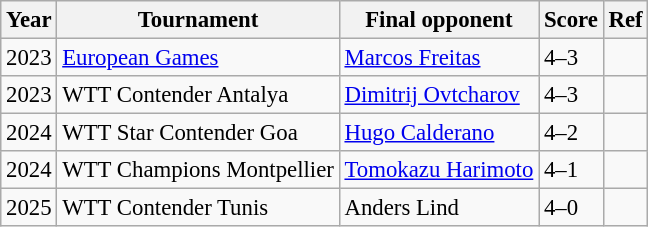<table class="wikitable" style="font-size: 95%;">
<tr>
<th>Year</th>
<th>Tournament</th>
<th>Final opponent</th>
<th>Score</th>
<th>Ref</th>
</tr>
<tr>
<td>2023</td>
<td><a href='#'>European Games</a></td>
<td> <a href='#'>Marcos Freitas</a></td>
<td>4–3</td>
<td></td>
</tr>
<tr>
<td>2023</td>
<td>WTT Contender Antalya</td>
<td> <a href='#'>Dimitrij Ovtcharov</a></td>
<td>4–3</td>
<td></td>
</tr>
<tr>
<td>2024</td>
<td>WTT Star Contender Goa</td>
<td> <a href='#'>Hugo Calderano</a></td>
<td>4–2</td>
<td></td>
</tr>
<tr>
<td>2024</td>
<td>WTT Champions Montpellier</td>
<td> <a href='#'>Tomokazu Harimoto</a></td>
<td>4–1</td>
<td></td>
</tr>
<tr>
<td>2025</td>
<td>WTT Contender Tunis</td>
<td> Anders Lind</td>
<td>4–0</td>
<td></td>
</tr>
</table>
